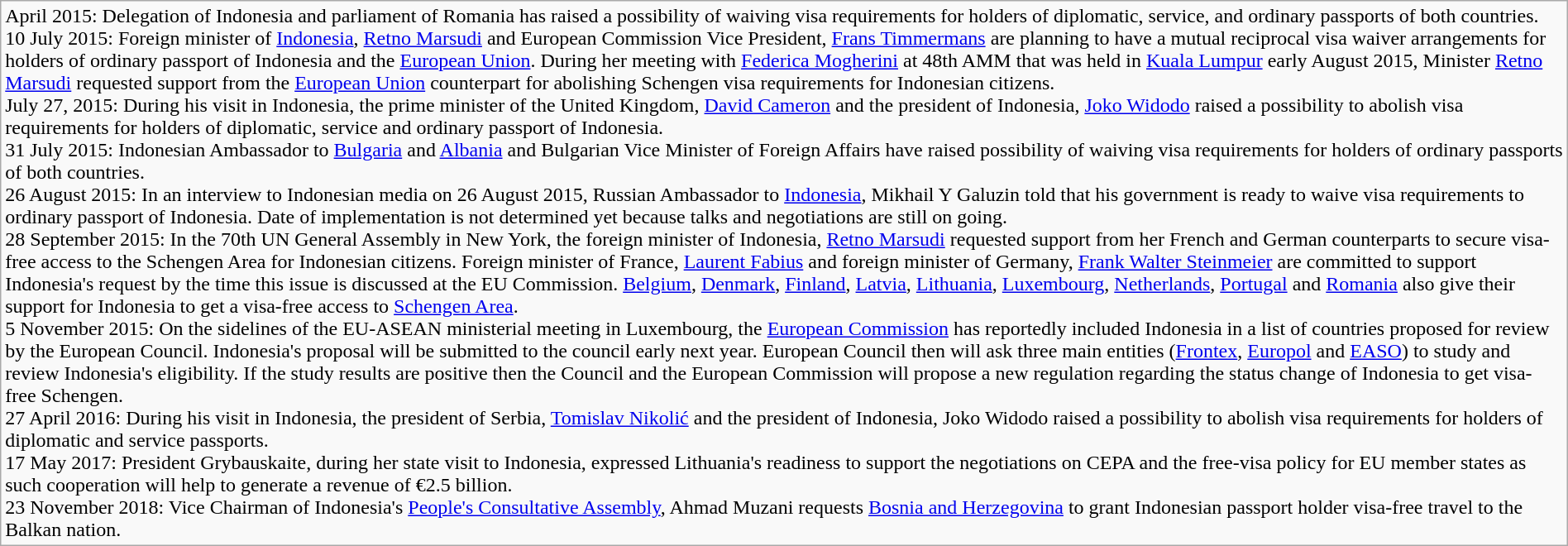<table class="wikitable mw-collapsible mw-collapsed" style="text-align: left; font-size: normal; table-layout: fixed; width: 100%;">
<tr>
<td>April 2015: Delegation of Indonesia and parliament of Romania has raised a possibility of waiving visa requirements for holders of diplomatic, service, and ordinary passports of both countries.<br>10 July 2015: Foreign minister of <a href='#'>Indonesia</a>, <a href='#'>Retno Marsudi</a> and European Commission Vice President, <a href='#'>Frans Timmermans</a> are planning to have a mutual reciprocal visa waiver arrangements for holders of ordinary passport of Indonesia and the <a href='#'>European Union</a>. During her meeting with <a href='#'>Federica Mogherini</a> at 48th AMM that was held in <a href='#'>Kuala Lumpur</a> early August 2015, Minister <a href='#'>Retno Marsudi</a> requested support from the <a href='#'>European Union</a> counterpart for abolishing Schengen visa requirements for Indonesian citizens.<br>July 27, 2015: During his visit in Indonesia, the prime minister of the United Kingdom, <a href='#'>David Cameron</a> and the president of Indonesia, <a href='#'>Joko Widodo</a> raised a possibility to abolish visa requirements for holders of diplomatic, service and ordinary passport of Indonesia.<br>31 July 2015: Indonesian Ambassador to <a href='#'>Bulgaria</a> and <a href='#'>Albania</a> and Bulgarian Vice Minister of Foreign Affairs have raised possibility of waiving visa requirements for holders of ordinary passports of both countries.<br>26 August 2015: In an interview to Indonesian media on 26 August 2015, Russian Ambassador to <a href='#'>Indonesia</a>, Mikhail Y Galuzin told that his government is ready to waive visa requirements to ordinary passport of Indonesia. Date of implementation is not determined yet because talks and negotiations are still on going.<br>28 September 2015: In the 70th UN General Assembly in New York, the foreign minister of Indonesia, <a href='#'>Retno Marsudi</a> requested support from her French and German counterparts to secure visa-free access to the Schengen Area for Indonesian citizens. Foreign minister of France, <a href='#'>Laurent Fabius</a> and foreign minister of Germany, <a href='#'>Frank Walter Steinmeier</a> are committed to support Indonesia's request by the time this issue is discussed at the EU Commission. <a href='#'>Belgium</a>, <a href='#'>Denmark</a>, <a href='#'>Finland</a>, <a href='#'>Latvia</a>, <a href='#'>Lithuania</a>, <a href='#'>Luxembourg</a>, <a href='#'>Netherlands</a>, <a href='#'>Portugal</a> and <a href='#'>Romania</a> also give their support for Indonesia to get a visa-free access to <a href='#'>Schengen Area</a>.<br>5 November 2015: On the sidelines of the EU-ASEAN ministerial meeting in Luxembourg, the <a href='#'>European Commission</a> has reportedly included Indonesia in a list of countries proposed for review by the European Council. Indonesia's proposal will be submitted to the council early next year. European Council then will ask three main entities (<a href='#'>Frontex</a>, <a href='#'>Europol</a> and <a href='#'>EASO</a>) to study and review Indonesia's eligibility. If the study results are positive then the Council and the European Commission will propose a new regulation regarding the status change of Indonesia to get visa-free Schengen.<br>27 April 2016: During his visit in Indonesia, the president of Serbia, <a href='#'>Tomislav Nikolić</a> and the president of Indonesia, Joko Widodo raised a possibility to abolish visa requirements for holders of diplomatic and service passports.<br>17 May 2017: President Grybauskaite, during her state visit to Indonesia, expressed Lithuania's readiness to support the negotiations on CEPA and the free-visa policy for EU member states as such cooperation will help to generate a revenue of €2.5 billion.<br>23 November 2018: Vice Chairman of Indonesia's <a href='#'>People's Consultative Assembly</a>, Ahmad Muzani requests <a href='#'>Bosnia and Herzegovina</a> to grant Indonesian passport holder visa-free travel to the Balkan nation.</td>
</tr>
</table>
